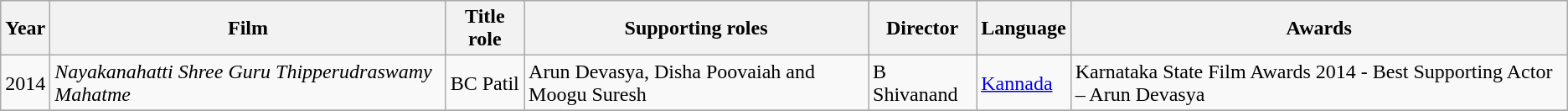<table class="wikitable">
<tr style="background:#ccc; text-align:center;">
<th>Year</th>
<th>Film</th>
<th>Title role</th>
<th>Supporting roles</th>
<th>Director</th>
<th>Language</th>
<th>Awards</th>
</tr>
<tr>
<td>2014</td>
<td><em>Nayakanahatti Shree Guru Thipperudraswamy Mahatme</em></td>
<td>BC Patil</td>
<td>Arun Devasya, Disha Poovaiah and Moogu Suresh</td>
<td>B Shivanand</td>
<td><a href='#'>Kannada</a></td>
<td>Karnataka State Film Awards 2014 - Best Supporting Actor – Arun Devasya</td>
</tr>
<tr>
</tr>
</table>
